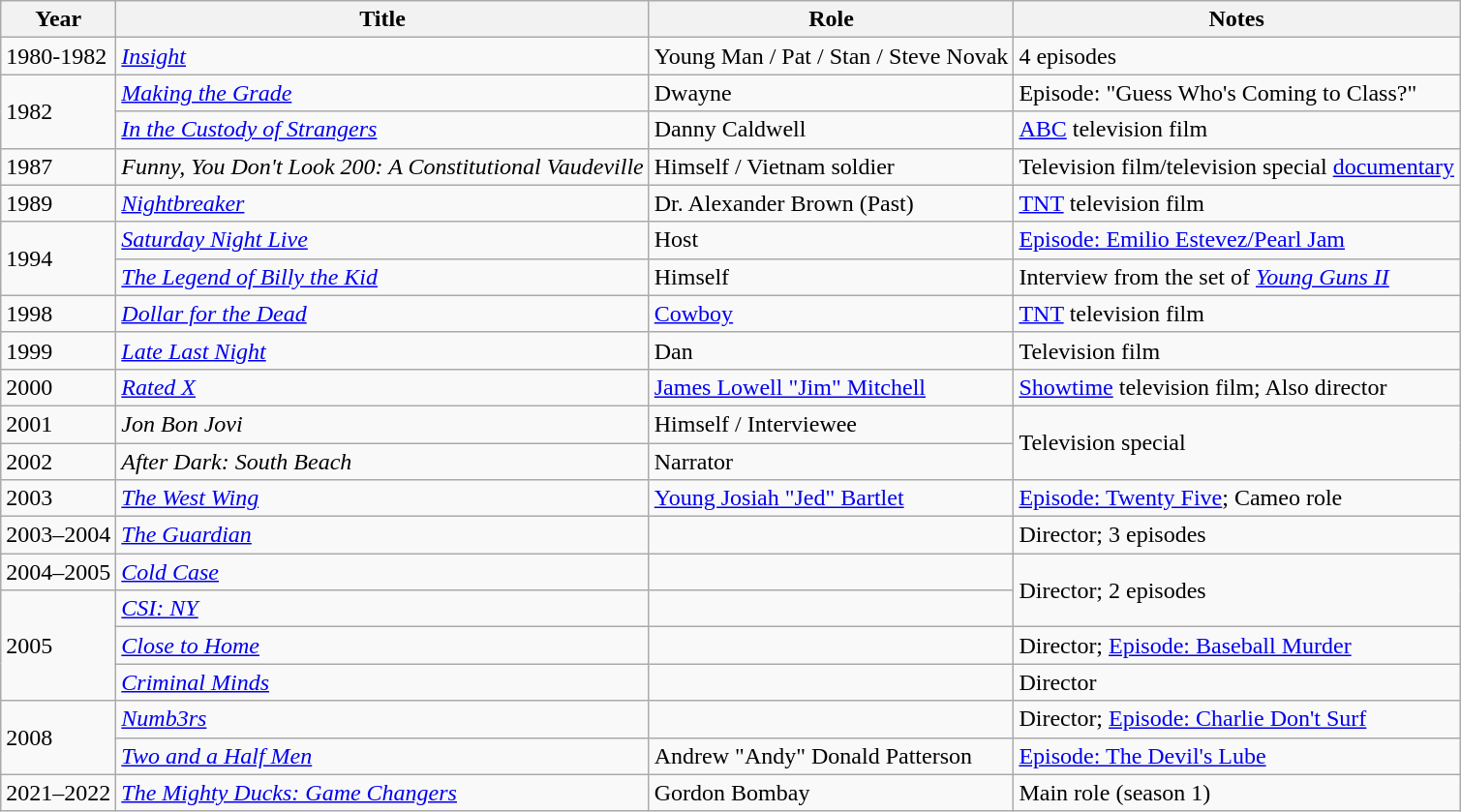<table class = "wikitable sortable">
<tr>
<th>Year</th>
<th>Title</th>
<th>Role</th>
<th class = "unsortable">Notes</th>
</tr>
<tr>
<td>1980-1982</td>
<td><em><a href='#'>Insight</a></em></td>
<td>Young Man / Pat / Stan / Steve Novak</td>
<td>4 episodes</td>
</tr>
<tr>
<td rowspan=2>1982</td>
<td><em><a href='#'>Making the Grade</a></em></td>
<td>Dwayne</td>
<td>Episode: "Guess Who's Coming to Class?"</td>
</tr>
<tr>
<td><em><a href='#'>In the Custody of Strangers</a></em></td>
<td>Danny Caldwell</td>
<td><a href='#'>ABC</a> television film</td>
</tr>
<tr>
<td>1987</td>
<td><em>Funny, You Don't Look 200: A Constitutional Vaudeville</em></td>
<td>Himself / Vietnam soldier</td>
<td>Television film/television special <a href='#'>documentary</a></td>
</tr>
<tr>
<td>1989</td>
<td><em><a href='#'>Nightbreaker</a></em></td>
<td>Dr. Alexander Brown (Past)</td>
<td><a href='#'>TNT</a> television film</td>
</tr>
<tr>
<td rowspan=2>1994</td>
<td><em><a href='#'>Saturday Night Live</a></em></td>
<td>Host</td>
<td><a href='#'>Episode: Emilio Estevez/Pearl Jam</a></td>
</tr>
<tr>
<td><em><a href='#'>The Legend of Billy the Kid</a></em></td>
<td>Himself</td>
<td>Interview from the set of <em><a href='#'>Young Guns II</a></em></td>
</tr>
<tr>
<td>1998</td>
<td><em><a href='#'>Dollar for the Dead</a></em></td>
<td><a href='#'>Cowboy</a></td>
<td><a href='#'>TNT</a> television film</td>
</tr>
<tr>
<td>1999</td>
<td><em><a href='#'>Late Last Night</a></em></td>
<td>Dan</td>
<td>Television film</td>
</tr>
<tr>
<td>2000</td>
<td><em><a href='#'>Rated X</a></em></td>
<td><a href='#'>James Lowell "Jim" Mitchell</a></td>
<td><a href='#'>Showtime</a> television film; Also director</td>
</tr>
<tr>
<td>2001</td>
<td><em>Jon Bon Jovi</em></td>
<td>Himself / Interviewee</td>
<td rowspan=2>Television special</td>
</tr>
<tr>
<td>2002</td>
<td><em>After Dark: South Beach</em></td>
<td>Narrator</td>
</tr>
<tr>
<td>2003</td>
<td><em><a href='#'>The West Wing</a></em></td>
<td><a href='#'>Young Josiah "Jed" Bartlet</a></td>
<td><a href='#'>Episode: Twenty Five</a>; Cameo role</td>
</tr>
<tr>
<td>2003–2004</td>
<td><em><a href='#'>The Guardian</a></em></td>
<td></td>
<td>Director; 3 episodes</td>
</tr>
<tr>
<td>2004–2005</td>
<td><em><a href='#'>Cold Case</a></em></td>
<td></td>
<td rowspan="2">Director; 2 episodes</td>
</tr>
<tr>
<td rowspan=3>2005</td>
<td><em><a href='#'>CSI: NY</a></em></td>
<td></td>
</tr>
<tr>
<td><em><a href='#'>Close to Home</a></em></td>
<td></td>
<td>Director; <a href='#'>Episode: Baseball Murder</a></td>
</tr>
<tr>
<td><em><a href='#'>Criminal Minds</a></em></td>
<td></td>
<td>Director</td>
</tr>
<tr>
<td rowspan=2>2008</td>
<td><em><a href='#'>Numb3rs</a></em></td>
<td></td>
<td>Director; <a href='#'>Episode: Charlie Don't Surf</a></td>
</tr>
<tr>
<td><em><a href='#'>Two and a Half Men</a></em></td>
<td>Andrew "Andy" Donald Patterson</td>
<td><a href='#'>Episode: The Devil's Lube</a></td>
</tr>
<tr>
<td>2021–2022</td>
<td><em><a href='#'>The Mighty Ducks: Game Changers</a></em></td>
<td>Gordon Bombay</td>
<td>Main role (season 1)</td>
</tr>
</table>
